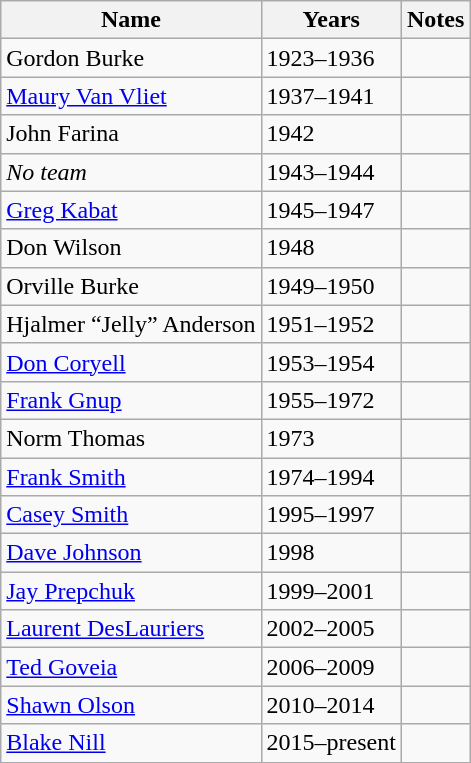<table class="wikitable">
<tr>
<th>Name</th>
<th>Years</th>
<th>Notes</th>
</tr>
<tr>
<td>Gordon Burke</td>
<td>1923–1936</td>
<td></td>
</tr>
<tr>
<td><a href='#'>Maury Van Vliet</a></td>
<td>1937–1941</td>
<td></td>
</tr>
<tr>
<td>John Farina</td>
<td>1942</td>
<td></td>
</tr>
<tr>
<td><em>No team</em></td>
<td>1943–1944</td>
<td></td>
</tr>
<tr>
<td><a href='#'>Greg Kabat</a></td>
<td>1945–1947</td>
<td></td>
</tr>
<tr>
<td>Don Wilson</td>
<td>1948</td>
<td></td>
</tr>
<tr>
<td>Orville Burke</td>
<td>1949–1950</td>
<td></td>
</tr>
<tr>
<td>Hjalmer “Jelly” Anderson</td>
<td>1951–1952</td>
<td></td>
</tr>
<tr>
<td><a href='#'>Don Coryell</a></td>
<td>1953–1954</td>
<td></td>
</tr>
<tr>
<td><a href='#'>Frank Gnup</a></td>
<td>1955–1972</td>
<td></td>
</tr>
<tr>
<td>Norm Thomas</td>
<td>1973</td>
<td></td>
</tr>
<tr>
<td><a href='#'>Frank Smith</a></td>
<td>1974–1994</td>
<td></td>
</tr>
<tr>
<td><a href='#'>Casey Smith</a></td>
<td>1995–1997</td>
<td></td>
</tr>
<tr>
<td><a href='#'>Dave Johnson</a></td>
<td>1998</td>
<td></td>
</tr>
<tr>
<td><a href='#'>Jay Prepchuk</a></td>
<td>1999–2001</td>
<td></td>
</tr>
<tr>
<td><a href='#'>Laurent DesLauriers</a></td>
<td>2002–2005</td>
<td></td>
</tr>
<tr>
<td><a href='#'>Ted Goveia</a></td>
<td>2006–2009</td>
<td></td>
</tr>
<tr>
<td><a href='#'>Shawn Olson</a></td>
<td>2010–2014</td>
<td></td>
</tr>
<tr>
<td><a href='#'>Blake Nill</a></td>
<td>2015–present</td>
<td></td>
</tr>
</table>
